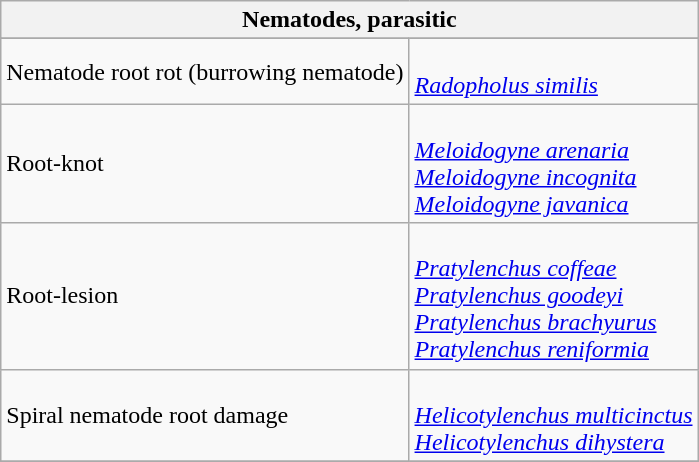<table class="wikitable" style="clear">
<tr>
<th colspan=2><strong>Nematodes, parasitic</strong><br></th>
</tr>
<tr>
</tr>
<tr>
<td>Nematode root rot (burrowing nematode)</td>
<td><br><em><a href='#'>Radopholus similis</a></em></td>
</tr>
<tr>
<td>Root-knot</td>
<td><br><em><a href='#'>Meloidogyne arenaria</a></em><br>
<em><a href='#'>Meloidogyne incognita</a></em><br>
<em><a href='#'>Meloidogyne javanica</a></em></td>
</tr>
<tr>
<td>Root-lesion</td>
<td><br><em><a href='#'>Pratylenchus coffeae</a></em><br>
<em><a href='#'>Pratylenchus goodeyi</a></em><br>
<em><a href='#'>Pratylenchus brachyurus</a></em><br>
<em><a href='#'>Pratylenchus reniformia</a></em></td>
</tr>
<tr>
<td>Spiral nematode root damage</td>
<td><br><em><a href='#'>Helicotylenchus multicinctus</a></em><br>
<em><a href='#'>Helicotylenchus dihystera</a></em></td>
</tr>
<tr>
</tr>
</table>
